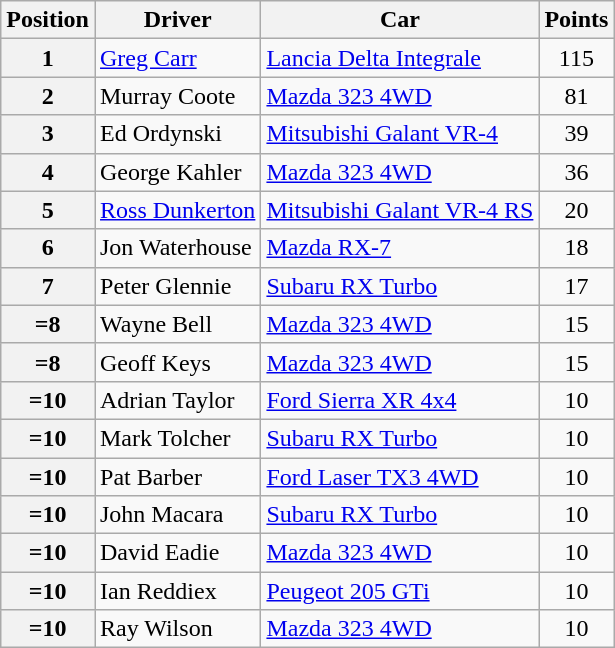<table class="wikitable" border="1">
<tr>
<th>Position</th>
<th>Driver</th>
<th>Car</th>
<th>Points</th>
</tr>
<tr>
<th>1</th>
<td><a href='#'>Greg Carr</a></td>
<td><a href='#'>Lancia Delta Integrale</a></td>
<td align="center">115</td>
</tr>
<tr>
<th>2</th>
<td>Murray Coote</td>
<td><a href='#'>Mazda 323 4WD</a></td>
<td align="center">81</td>
</tr>
<tr>
<th>3</th>
<td>Ed Ordynski</td>
<td><a href='#'>Mitsubishi Galant VR-4</a></td>
<td align="center">39</td>
</tr>
<tr>
<th>4</th>
<td>George Kahler</td>
<td><a href='#'>Mazda 323 4WD</a></td>
<td align="center">36</td>
</tr>
<tr>
<th>5</th>
<td><a href='#'>Ross Dunkerton</a></td>
<td><a href='#'>Mitsubishi Galant VR-4 RS</a></td>
<td align="center">20</td>
</tr>
<tr>
<th>6</th>
<td>Jon Waterhouse</td>
<td><a href='#'>Mazda RX-7</a></td>
<td align="center">18</td>
</tr>
<tr>
<th>7</th>
<td>Peter Glennie</td>
<td><a href='#'>Subaru RX Turbo</a></td>
<td align="center">17</td>
</tr>
<tr>
<th>=8</th>
<td>Wayne Bell</td>
<td><a href='#'>Mazda 323 4WD</a></td>
<td align="center">15</td>
</tr>
<tr>
<th>=8</th>
<td>Geoff Keys</td>
<td><a href='#'>Mazda 323 4WD</a></td>
<td align="center">15</td>
</tr>
<tr>
<th>=10</th>
<td>Adrian Taylor</td>
<td><a href='#'>Ford Sierra XR 4x4</a></td>
<td align="center">10</td>
</tr>
<tr>
<th>=10</th>
<td>Mark Tolcher</td>
<td><a href='#'>Subaru RX Turbo</a></td>
<td align="center">10</td>
</tr>
<tr>
<th>=10</th>
<td>Pat Barber</td>
<td><a href='#'>Ford Laser TX3 4WD</a></td>
<td align="center">10</td>
</tr>
<tr>
<th>=10</th>
<td>John Macara</td>
<td><a href='#'>Subaru RX Turbo</a></td>
<td align="center">10</td>
</tr>
<tr>
<th>=10</th>
<td>David Eadie</td>
<td><a href='#'>Mazda 323 4WD</a></td>
<td align="center">10</td>
</tr>
<tr>
<th>=10</th>
<td>Ian Reddiex</td>
<td><a href='#'>Peugeot 205 GTi</a></td>
<td align="center">10</td>
</tr>
<tr>
<th>=10</th>
<td>Ray Wilson</td>
<td><a href='#'>Mazda 323 4WD</a></td>
<td align="center">10</td>
</tr>
</table>
